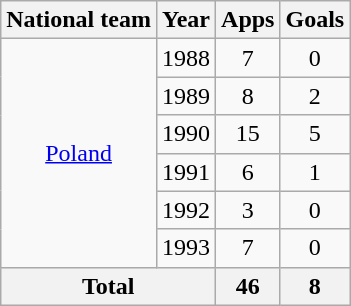<table class="wikitable" style="text-align:center">
<tr>
<th>National team</th>
<th>Year</th>
<th>Apps</th>
<th>Goals</th>
</tr>
<tr>
<td rowspan="6"><a href='#'>Poland</a></td>
<td>1988</td>
<td>7</td>
<td>0</td>
</tr>
<tr>
<td>1989</td>
<td>8</td>
<td>2</td>
</tr>
<tr>
<td>1990</td>
<td>15</td>
<td>5</td>
</tr>
<tr>
<td>1991</td>
<td>6</td>
<td>1</td>
</tr>
<tr>
<td>1992</td>
<td>3</td>
<td>0</td>
</tr>
<tr>
<td>1993</td>
<td>7</td>
<td>0</td>
</tr>
<tr>
<th colspan="2">Total</th>
<th>46</th>
<th>8</th>
</tr>
</table>
